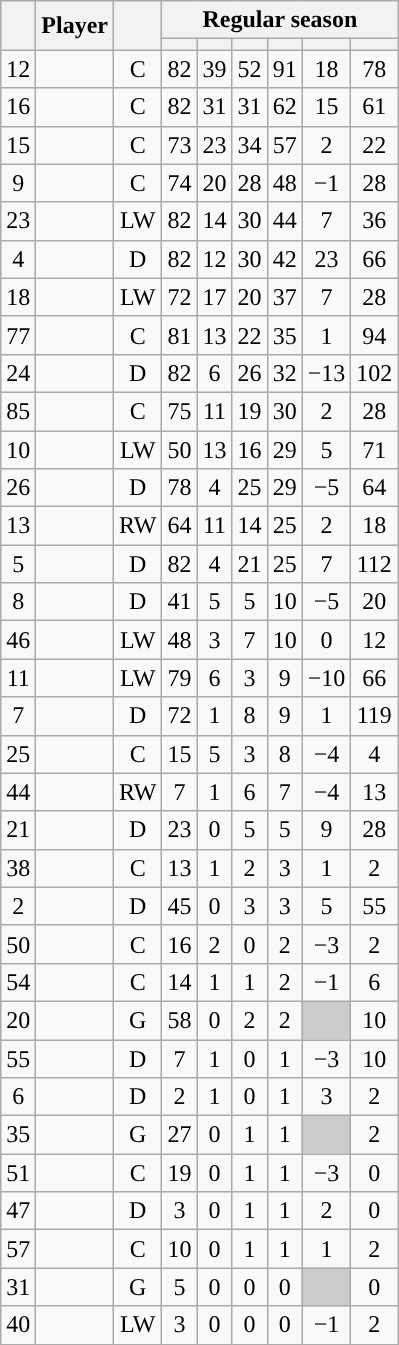<table class="wikitable sortable plainrowheaders" style="text-align:center;">
<tr>
<th scope="col" data-sort-type="number" rowspan="2"></th>
<th scope="col" rowspan="2">Player</th>
<th scope="col" rowspan="2"></th>
<th scope=colgroup colspan=6>Regular season</th>
</tr>
<tr>
<th scope="col" data-sort-type="number"></th>
<th scope="col" data-sort-type="number"></th>
<th scope="col" data-sort-type="number"></th>
<th scope="col" data-sort-type="number"></th>
<th scope="col" data-sort-type="number"></th>
<th scope="col" data-sort-type="number"></th>
</tr>
<tr>
<td scope="row">12</td>
<td align="left"></td>
<td>C</td>
<td>82</td>
<td>39</td>
<td>52</td>
<td>91</td>
<td>18</td>
<td>78</td>
</tr>
<tr>
<td scope="row">16</td>
<td align="left"></td>
<td>C</td>
<td>82</td>
<td>31</td>
<td>31</td>
<td>62</td>
<td>15</td>
<td>61</td>
</tr>
<tr>
<td scope="row">15</td>
<td align="left"></td>
<td>C</td>
<td>73</td>
<td>23</td>
<td>34</td>
<td>57</td>
<td>2</td>
<td>22</td>
</tr>
<tr>
<td scope="row">9</td>
<td align="left"></td>
<td>C</td>
<td>74</td>
<td>20</td>
<td>28</td>
<td>48</td>
<td>−1</td>
<td>28</td>
</tr>
<tr>
<td scope="row">23</td>
<td align="left"></td>
<td>LW</td>
<td>82</td>
<td>14</td>
<td>30</td>
<td>44</td>
<td>7</td>
<td>36</td>
</tr>
<tr>
<td scope="row">4</td>
<td align="left"></td>
<td>D</td>
<td>82</td>
<td>12</td>
<td>30</td>
<td>42</td>
<td>23</td>
<td>66</td>
</tr>
<tr>
<td scope="row">18</td>
<td align="left"></td>
<td>LW</td>
<td>72</td>
<td>17</td>
<td>20</td>
<td>37</td>
<td>7</td>
<td>28</td>
</tr>
<tr>
<td scope="row">77</td>
<td align="left"></td>
<td>C</td>
<td>81</td>
<td>13</td>
<td>22</td>
<td>35</td>
<td>1</td>
<td>94</td>
</tr>
<tr>
<td scope="row">24</td>
<td align="left"></td>
<td>D</td>
<td>82</td>
<td>6</td>
<td>26</td>
<td>32</td>
<td>−13</td>
<td>102</td>
</tr>
<tr>
<td scope="row">85</td>
<td align="left"></td>
<td>C</td>
<td>75</td>
<td>11</td>
<td>19</td>
<td>30</td>
<td>2</td>
<td>28</td>
</tr>
<tr>
<td scope="row">10</td>
<td align="left"></td>
<td>LW</td>
<td>50</td>
<td>13</td>
<td>16</td>
<td>29</td>
<td>5</td>
<td>71</td>
</tr>
<tr>
<td scope="row">26</td>
<td align="left"></td>
<td>D</td>
<td>78</td>
<td>4</td>
<td>25</td>
<td>29</td>
<td>−5</td>
<td>64</td>
</tr>
<tr>
<td scope="row">13</td>
<td align="left"></td>
<td>RW</td>
<td>64</td>
<td>11</td>
<td>14</td>
<td>25</td>
<td>2</td>
<td>18</td>
</tr>
<tr>
<td scope="row">5</td>
<td align="left"></td>
<td>D</td>
<td>82</td>
<td>4</td>
<td>21</td>
<td>25</td>
<td>7</td>
<td>112</td>
</tr>
<tr>
<td scope="row">8</td>
<td align="left"></td>
<td>D</td>
<td>41</td>
<td>5</td>
<td>5</td>
<td>10</td>
<td>−5</td>
<td>20</td>
</tr>
<tr>
<td scope="row">46</td>
<td align="left"></td>
<td>LW</td>
<td>48</td>
<td>3</td>
<td>7</td>
<td>10</td>
<td>0</td>
<td>12</td>
</tr>
<tr>
<td scope="row">11</td>
<td align="left"></td>
<td>LW</td>
<td>79</td>
<td>6</td>
<td>3</td>
<td>9</td>
<td>−10</td>
<td>66</td>
</tr>
<tr>
<td scope="row">7</td>
<td align="left"></td>
<td>D</td>
<td>72</td>
<td>1</td>
<td>8</td>
<td>9</td>
<td>1</td>
<td>119</td>
</tr>
<tr>
<td scope="row">25</td>
<td align="left"></td>
<td>C</td>
<td>15</td>
<td>5</td>
<td>3</td>
<td>8</td>
<td>−4</td>
<td>4</td>
</tr>
<tr>
<td scope="row">44</td>
<td align="left"></td>
<td>RW</td>
<td>7</td>
<td>1</td>
<td>6</td>
<td>7</td>
<td>−4</td>
<td>13</td>
</tr>
<tr>
<td scope="row">21</td>
<td align="left"></td>
<td>D</td>
<td>23</td>
<td>0</td>
<td>5</td>
<td>5</td>
<td>9</td>
<td>28</td>
</tr>
<tr>
<td scope="row">38</td>
<td align="left"></td>
<td>C</td>
<td>13</td>
<td>1</td>
<td>2</td>
<td>3</td>
<td>1</td>
<td>2</td>
</tr>
<tr>
<td scope="row">2</td>
<td align="left"></td>
<td>D</td>
<td>45</td>
<td>0</td>
<td>3</td>
<td>3</td>
<td>5</td>
<td>55</td>
</tr>
<tr>
<td scope="row">50</td>
<td align="left"></td>
<td>C</td>
<td>16</td>
<td>2</td>
<td>0</td>
<td>2</td>
<td>−3</td>
<td>2</td>
</tr>
<tr>
<td scope="row">54</td>
<td align="left"></td>
<td>C</td>
<td>14</td>
<td>1</td>
<td>1</td>
<td>2</td>
<td>−1</td>
<td>6</td>
</tr>
<tr>
<td scope="row">20</td>
<td align="left"></td>
<td>G</td>
<td>58</td>
<td>0</td>
<td>2</td>
<td>2</td>
<td style="background:#ccc"></td>
<td>10</td>
</tr>
<tr>
<td scope="row">55</td>
<td align="left"></td>
<td>D</td>
<td>7</td>
<td>1</td>
<td>0</td>
<td>1</td>
<td>−3</td>
<td>10</td>
</tr>
<tr>
<td scope="row">6</td>
<td align="left"></td>
<td>D</td>
<td>2</td>
<td>1</td>
<td>0</td>
<td>1</td>
<td>3</td>
<td>2</td>
</tr>
<tr>
<td scope="row">35</td>
<td align="left"></td>
<td>G</td>
<td>27</td>
<td>0</td>
<td>1</td>
<td>1</td>
<td style="background:#ccc"></td>
<td>2</td>
</tr>
<tr>
<td scope="row">51</td>
<td align="left"></td>
<td>C</td>
<td>19</td>
<td>0</td>
<td>1</td>
<td>1</td>
<td>−3</td>
<td>0</td>
</tr>
<tr>
<td scope="row">47</td>
<td align="left"></td>
<td>D</td>
<td>3</td>
<td>0</td>
<td>1</td>
<td>1</td>
<td>2</td>
<td>0</td>
</tr>
<tr>
<td scope="row">57</td>
<td align="left"></td>
<td>C</td>
<td>10</td>
<td>0</td>
<td>1</td>
<td>1</td>
<td>1</td>
<td>2</td>
</tr>
<tr>
<td scope="row">31</td>
<td align="left"></td>
<td>G</td>
<td>5</td>
<td>0</td>
<td>0</td>
<td>0</td>
<td style="background:#ccc"></td>
<td>0</td>
</tr>
<tr>
<td scope="row">40</td>
<td align="left"></td>
<td>LW</td>
<td>3</td>
<td>0</td>
<td>0</td>
<td>0</td>
<td>−1</td>
<td>2</td>
</tr>
</table>
